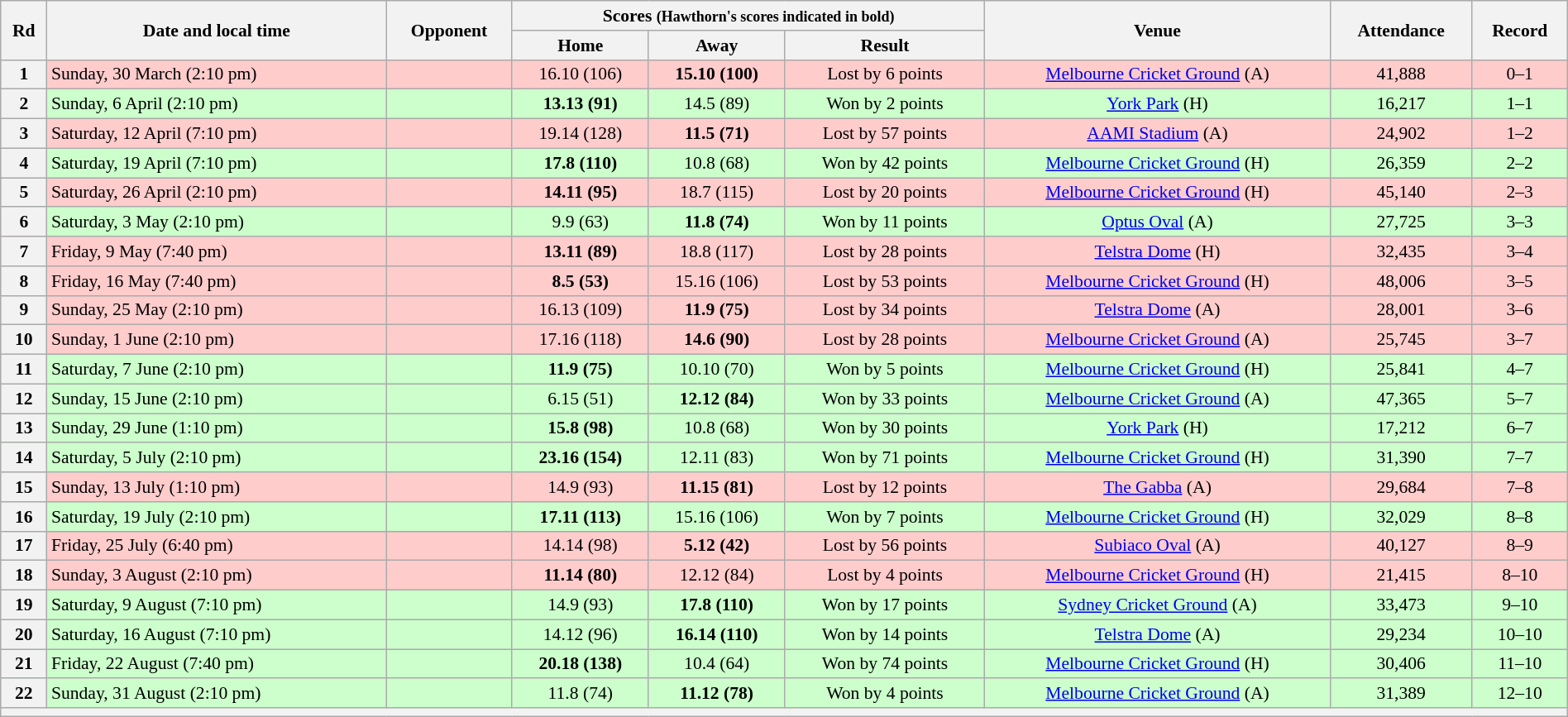<table class="wikitable" style="font-size:90%; text-align:center; width: 100%; margin-left: auto; margin-right: auto">
<tr>
<th rowspan="2">Rd</th>
<th rowspan="2">Date and local time</th>
<th rowspan="2">Opponent</th>
<th colspan="3">Scores <small>(Hawthorn's scores indicated in bold)</small></th>
<th rowspan="2">Venue</th>
<th rowspan="2">Attendance</th>
<th rowspan="2">Record</th>
</tr>
<tr>
<th>Home</th>
<th>Away</th>
<th>Result</th>
</tr>
<tr style="background:#fcc;">
<th>1</th>
<td align=left>Sunday, 30 March (2:10 pm)</td>
<td align=left></td>
<td>16.10 (106)</td>
<td><strong>15.10 (100)</strong></td>
<td>Lost by 6 points</td>
<td><a href='#'>Melbourne Cricket Ground</a> (A)</td>
<td>41,888</td>
<td>0–1</td>
</tr>
<tr style="background:#cfc">
<th>2</th>
<td align=left>Sunday, 6 April (2:10 pm)</td>
<td align=left></td>
<td><strong>13.13 (91)</strong></td>
<td>14.5 (89)</td>
<td>Won by 2 points</td>
<td><a href='#'>York Park</a> (H)</td>
<td>16,217</td>
<td>1–1</td>
</tr>
<tr style="background:#fcc;">
<th>3</th>
<td align=left>Saturday, 12 April (7:10 pm)</td>
<td align=left></td>
<td>19.14 (128)</td>
<td><strong>11.5 (71)</strong></td>
<td>Lost by 57 points</td>
<td><a href='#'>AAMI Stadium</a> (A)</td>
<td>24,902</td>
<td>1–2</td>
</tr>
<tr style="background:#cfc">
<th>4</th>
<td align=left>Saturday, 19 April (7:10 pm)</td>
<td align=left></td>
<td><strong>17.8 (110)</strong></td>
<td>10.8 (68)</td>
<td>Won by 42 points</td>
<td><a href='#'>Melbourne Cricket Ground</a> (H)</td>
<td>26,359</td>
<td>2–2</td>
</tr>
<tr style="background:#fcc;">
<th>5</th>
<td align=left>Saturday, 26 April (2:10 pm)</td>
<td align=left></td>
<td><strong>14.11 (95)</strong></td>
<td>18.7 (115)</td>
<td>Lost by 20 points</td>
<td><a href='#'>Melbourne Cricket Ground</a> (H)</td>
<td>45,140</td>
<td>2–3</td>
</tr>
<tr style="background:#cfc">
<th>6</th>
<td align=left>Saturday, 3 May (2:10 pm)</td>
<td align=left></td>
<td>9.9 (63)</td>
<td><strong>11.8 (74)</strong></td>
<td>Won by 11 points</td>
<td><a href='#'>Optus Oval</a> (A)</td>
<td>27,725</td>
<td>3–3</td>
</tr>
<tr style="background:#fcc;">
<th>7</th>
<td align=left>Friday, 9 May (7:40 pm)</td>
<td align=left></td>
<td><strong>13.11 (89)</strong></td>
<td>18.8 (117)</td>
<td>Lost by 28 points</td>
<td><a href='#'>Telstra Dome</a> (H)</td>
<td>32,435</td>
<td>3–4</td>
</tr>
<tr style="background:#fcc;">
<th>8</th>
<td align=left>Friday, 16 May (7:40 pm)</td>
<td align=left></td>
<td><strong>8.5 (53)</strong></td>
<td>15.16 (106)</td>
<td>Lost by 53 points</td>
<td><a href='#'>Melbourne Cricket Ground</a> (H)</td>
<td>48,006</td>
<td>3–5</td>
</tr>
<tr style="background:#fcc;">
<th>9</th>
<td align=left>Sunday, 25 May (2:10 pm)</td>
<td align=left></td>
<td>16.13 (109)</td>
<td><strong>11.9 (75)</strong></td>
<td>Lost by 34 points</td>
<td><a href='#'>Telstra Dome</a> (A)</td>
<td>28,001</td>
<td>3–6</td>
</tr>
<tr style="background:#fcc;">
<th>10</th>
<td align=left>Sunday, 1 June (2:10 pm)</td>
<td align=left></td>
<td>17.16 (118)</td>
<td><strong>14.6 (90)</strong></td>
<td>Lost by 28 points</td>
<td><a href='#'>Melbourne Cricket Ground</a> (A)</td>
<td>25,745</td>
<td>3–7</td>
</tr>
<tr style="background:#cfc">
<th>11</th>
<td align=left>Saturday, 7 June (2:10 pm)</td>
<td align=left></td>
<td><strong>11.9 (75)</strong></td>
<td>10.10 (70)</td>
<td>Won by 5 points</td>
<td><a href='#'>Melbourne Cricket Ground</a> (H)</td>
<td>25,841</td>
<td>4–7</td>
</tr>
<tr style="background:#cfc">
<th>12</th>
<td align=left>Sunday, 15 June (2:10 pm)</td>
<td align=left></td>
<td>6.15 (51)</td>
<td><strong>12.12 (84)</strong></td>
<td>Won by 33 points</td>
<td><a href='#'>Melbourne Cricket Ground</a> (A)</td>
<td>47,365</td>
<td>5–7</td>
</tr>
<tr style="background:#cfc">
<th>13</th>
<td align=left>Sunday, 29 June (1:10 pm)</td>
<td align=left></td>
<td><strong>15.8 (98)</strong></td>
<td>10.8 (68)</td>
<td>Won by 30 points</td>
<td><a href='#'>York Park</a> (H)</td>
<td>17,212</td>
<td>6–7</td>
</tr>
<tr style="background:#cfc">
<th>14</th>
<td align=left>Saturday, 5 July (2:10 pm)</td>
<td align=left></td>
<td><strong>23.16 (154)</strong></td>
<td>12.11 (83)</td>
<td>Won by 71 points</td>
<td><a href='#'>Melbourne Cricket Ground</a> (H)</td>
<td>31,390</td>
<td>7–7</td>
</tr>
<tr style="background:#fcc;">
<th>15</th>
<td align=left>Sunday, 13 July (1:10 pm)</td>
<td align=left></td>
<td>14.9 (93)</td>
<td><strong>11.15 (81)</strong></td>
<td>Lost by 12 points</td>
<td><a href='#'>The Gabba</a> (A)</td>
<td>29,684</td>
<td>7–8</td>
</tr>
<tr style="background:#cfc">
<th>16</th>
<td align=left>Saturday, 19 July (2:10 pm)</td>
<td align=left></td>
<td><strong>17.11 (113)</strong></td>
<td>15.16 (106)</td>
<td>Won by 7 points</td>
<td><a href='#'>Melbourne Cricket Ground</a> (H)</td>
<td>32,029</td>
<td>8–8</td>
</tr>
<tr style="background:#fcc;">
<th>17</th>
<td align=left>Friday, 25 July (6:40 pm)</td>
<td align=left></td>
<td>14.14 (98)</td>
<td><strong>5.12 (42)</strong></td>
<td>Lost by 56 points</td>
<td><a href='#'>Subiaco Oval</a> (A)</td>
<td>40,127</td>
<td>8–9</td>
</tr>
<tr style="background:#fcc;">
<th>18</th>
<td align=left>Sunday, 3 August (2:10 pm)</td>
<td align=left></td>
<td><strong>11.14 (80)</strong></td>
<td>12.12 (84)</td>
<td>Lost by 4 points</td>
<td><a href='#'>Melbourne Cricket Ground</a> (H)</td>
<td>21,415</td>
<td>8–10</td>
</tr>
<tr style="background:#cfc">
<th>19</th>
<td align=left>Saturday, 9 August (7:10 pm)</td>
<td align=left></td>
<td>14.9 (93)</td>
<td><strong>17.8 (110)</strong></td>
<td>Won by 17 points</td>
<td><a href='#'>Sydney Cricket Ground</a> (A)</td>
<td>33,473</td>
<td>9–10</td>
</tr>
<tr style="background:#cfc">
<th>20</th>
<td align=left>Saturday, 16 August (7:10 pm)</td>
<td align=left></td>
<td>14.12 (96)</td>
<td><strong>16.14 (110)</strong></td>
<td>Won by 14 points</td>
<td><a href='#'>Telstra Dome</a> (A)</td>
<td>29,234</td>
<td>10–10</td>
</tr>
<tr style="background:#cfc">
<th>21</th>
<td align=left>Friday, 22 August (7:40 pm)</td>
<td align=left></td>
<td><strong>20.18 (138)</strong></td>
<td>10.4 (64)</td>
<td>Won by 74 points</td>
<td><a href='#'>Melbourne Cricket Ground</a> (H)</td>
<td>30,406</td>
<td>11–10</td>
</tr>
<tr style="background:#cfc">
<th>22</th>
<td align=left>Sunday, 31 August (2:10 pm)</td>
<td align=left></td>
<td>11.8 (74)</td>
<td><strong>11.12 (78)</strong></td>
<td>Won by 4 points</td>
<td><a href='#'>Melbourne Cricket Ground</a> (A)</td>
<td>31,389</td>
<td>12–10</td>
</tr>
<tr>
<th colspan=9></th>
</tr>
</table>
